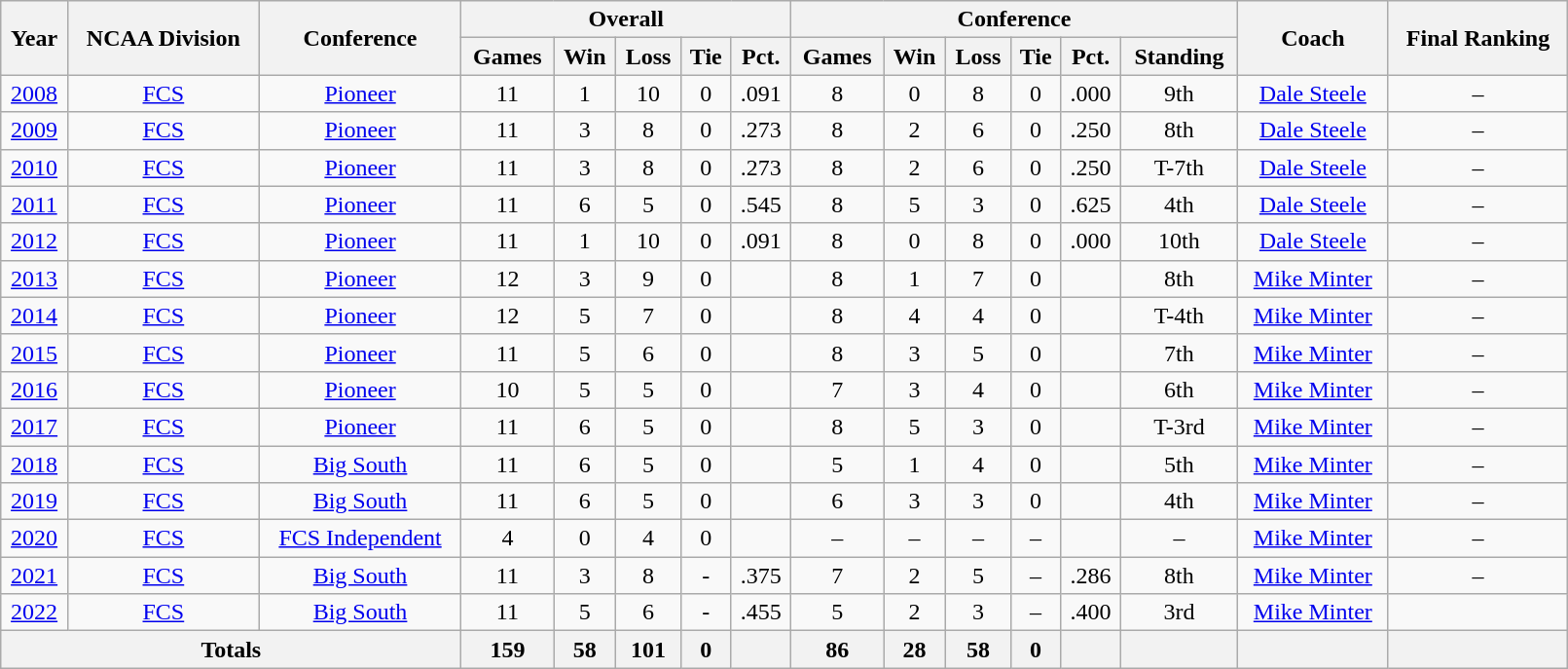<table class="wikitable" style="text-align: center;" width=85%>
<tr>
<th rowspan=2>Year</th>
<th rowspan=2>NCAA Division</th>
<th rowspan=2>Conference</th>
<th colspan="5">Overall</th>
<th colspan="6">Conference</th>
<th rowspan=2>Coach</th>
<th rowspan=2>Final Ranking</th>
</tr>
<tr>
<th>Games</th>
<th>Win</th>
<th>Loss</th>
<th>Tie</th>
<th>Pct.</th>
<th>Games</th>
<th>Win</th>
<th>Loss</th>
<th>Tie</th>
<th>Pct.</th>
<th>Standing</th>
</tr>
<tr>
<td><a href='#'>2008</a></td>
<td><a href='#'>FCS</a></td>
<td><a href='#'>Pioneer</a></td>
<td>11</td>
<td>1</td>
<td>10</td>
<td>0</td>
<td>.091</td>
<td>8</td>
<td>0</td>
<td>8</td>
<td>0</td>
<td>.000</td>
<td>9th</td>
<td><a href='#'>Dale Steele</a></td>
<td>–</td>
</tr>
<tr>
<td><a href='#'>2009</a></td>
<td><a href='#'>FCS</a></td>
<td><a href='#'>Pioneer</a></td>
<td>11</td>
<td>3</td>
<td>8</td>
<td>0</td>
<td>.273</td>
<td>8</td>
<td>2</td>
<td>6</td>
<td>0</td>
<td>.250</td>
<td>8th</td>
<td><a href='#'>Dale Steele</a></td>
<td>–</td>
</tr>
<tr>
<td><a href='#'>2010</a></td>
<td><a href='#'>FCS</a></td>
<td><a href='#'>Pioneer</a></td>
<td>11</td>
<td>3</td>
<td>8</td>
<td>0</td>
<td>.273</td>
<td>8</td>
<td>2</td>
<td>6</td>
<td>0</td>
<td>.250</td>
<td>T-7th</td>
<td><a href='#'>Dale Steele</a></td>
<td>–</td>
</tr>
<tr>
<td><a href='#'>2011</a></td>
<td><a href='#'>FCS</a></td>
<td><a href='#'>Pioneer</a></td>
<td>11</td>
<td>6</td>
<td>5</td>
<td>0</td>
<td>.545</td>
<td>8</td>
<td>5</td>
<td>3</td>
<td>0</td>
<td>.625</td>
<td>4th</td>
<td><a href='#'>Dale Steele</a></td>
<td>–</td>
</tr>
<tr>
<td><a href='#'>2012</a></td>
<td><a href='#'>FCS</a></td>
<td><a href='#'>Pioneer</a></td>
<td>11</td>
<td>1</td>
<td>10</td>
<td>0</td>
<td>.091</td>
<td>8</td>
<td>0</td>
<td>8</td>
<td>0</td>
<td>.000</td>
<td>10th</td>
<td><a href='#'>Dale Steele</a></td>
<td>–</td>
</tr>
<tr>
<td><a href='#'>2013</a></td>
<td><a href='#'>FCS</a></td>
<td><a href='#'>Pioneer</a></td>
<td>12</td>
<td>3</td>
<td>9</td>
<td>0</td>
<td></td>
<td>8</td>
<td>1</td>
<td>7</td>
<td>0</td>
<td></td>
<td>8th</td>
<td><a href='#'>Mike Minter</a></td>
<td>–</td>
</tr>
<tr>
<td><a href='#'>2014</a></td>
<td><a href='#'>FCS</a></td>
<td><a href='#'>Pioneer</a></td>
<td>12</td>
<td>5</td>
<td>7</td>
<td>0</td>
<td></td>
<td>8</td>
<td>4</td>
<td>4</td>
<td>0</td>
<td></td>
<td>T-4th</td>
<td><a href='#'>Mike Minter</a></td>
<td>–</td>
</tr>
<tr>
<td><a href='#'>2015</a></td>
<td><a href='#'>FCS</a></td>
<td><a href='#'>Pioneer</a></td>
<td>11</td>
<td>5</td>
<td>6</td>
<td>0</td>
<td></td>
<td>8</td>
<td>3</td>
<td>5</td>
<td>0</td>
<td></td>
<td>7th</td>
<td><a href='#'>Mike Minter</a></td>
<td>–</td>
</tr>
<tr>
<td><a href='#'>2016</a></td>
<td><a href='#'>FCS</a></td>
<td><a href='#'>Pioneer</a></td>
<td>10</td>
<td>5</td>
<td>5</td>
<td>0</td>
<td></td>
<td>7</td>
<td>3</td>
<td>4</td>
<td>0</td>
<td></td>
<td>6th</td>
<td><a href='#'>Mike Minter</a></td>
<td>–</td>
</tr>
<tr>
<td><a href='#'>2017</a></td>
<td><a href='#'>FCS</a></td>
<td><a href='#'>Pioneer</a></td>
<td>11</td>
<td>6</td>
<td>5</td>
<td>0</td>
<td></td>
<td>8</td>
<td>5</td>
<td>3</td>
<td>0</td>
<td></td>
<td>T-3rd</td>
<td><a href='#'>Mike Minter</a></td>
<td>–</td>
</tr>
<tr>
<td><a href='#'>2018</a></td>
<td><a href='#'>FCS</a></td>
<td><a href='#'>Big South</a></td>
<td>11</td>
<td>6</td>
<td>5</td>
<td>0</td>
<td></td>
<td>5</td>
<td>1</td>
<td>4</td>
<td>0</td>
<td></td>
<td>5th</td>
<td><a href='#'>Mike Minter</a></td>
<td>–</td>
</tr>
<tr>
<td><a href='#'>2019</a></td>
<td><a href='#'>FCS</a></td>
<td><a href='#'>Big South</a></td>
<td>11</td>
<td>6</td>
<td>5</td>
<td>0</td>
<td></td>
<td>6</td>
<td>3</td>
<td>3</td>
<td>0</td>
<td></td>
<td>4th</td>
<td><a href='#'>Mike Minter</a></td>
<td>–</td>
</tr>
<tr>
<td><a href='#'>2020</a></td>
<td><a href='#'>FCS</a></td>
<td><a href='#'>FCS Independent</a></td>
<td>4</td>
<td>0</td>
<td>4</td>
<td>0</td>
<td></td>
<td>–</td>
<td>–</td>
<td>–</td>
<td>–</td>
<td></td>
<td>–</td>
<td><a href='#'>Mike Minter</a></td>
<td>–</td>
</tr>
<tr>
<td><a href='#'>2021</a></td>
<td><a href='#'>FCS</a></td>
<td><a href='#'>Big South</a></td>
<td>11</td>
<td>3</td>
<td>8</td>
<td>-</td>
<td>.375</td>
<td>7</td>
<td>2</td>
<td>5</td>
<td>–</td>
<td>.286</td>
<td>8th</td>
<td><a href='#'>Mike Minter</a></td>
<td>–</td>
</tr>
<tr>
<td><a href='#'>2022</a></td>
<td><a href='#'>FCS</a></td>
<td><a href='#'>Big South</a></td>
<td>11</td>
<td>5</td>
<td>6</td>
<td>-</td>
<td>.455</td>
<td>5</td>
<td>2</td>
<td>3</td>
<td>–</td>
<td>.400</td>
<td>3rd</td>
<td><a href='#'>Mike Minter</a></td>
<td></td>
</tr>
<tr>
<th colspan="3">Totals</th>
<th>159</th>
<th>58</th>
<th>101</th>
<th>0</th>
<th></th>
<th>86</th>
<th>28</th>
<th>58</th>
<th>0</th>
<th></th>
<th></th>
<th></th>
<th></th>
</tr>
</table>
